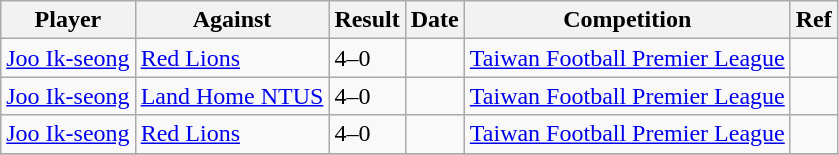<table class="wikitable">
<tr>
<th>Player</th>
<th>Against</th>
<th>Result</th>
<th>Date</th>
<th>Competition</th>
<th>Ref</th>
</tr>
<tr>
<td> <a href='#'>Joo Ik-seong</a></td>
<td><a href='#'>Red Lions</a></td>
<td>4–0</td>
<td></td>
<td><a href='#'>Taiwan Football Premier League</a></td>
<td></td>
</tr>
<tr>
<td> <a href='#'>Joo Ik-seong</a></td>
<td><a href='#'>Land Home NTUS</a></td>
<td>4–0</td>
<td></td>
<td><a href='#'>Taiwan Football Premier League</a></td>
<td></td>
</tr>
<tr>
<td> <a href='#'>Joo Ik-seong</a></td>
<td><a href='#'>Red Lions</a></td>
<td>4–0</td>
<td></td>
<td><a href='#'>Taiwan Football Premier League</a></td>
<td></td>
</tr>
<tr>
</tr>
</table>
